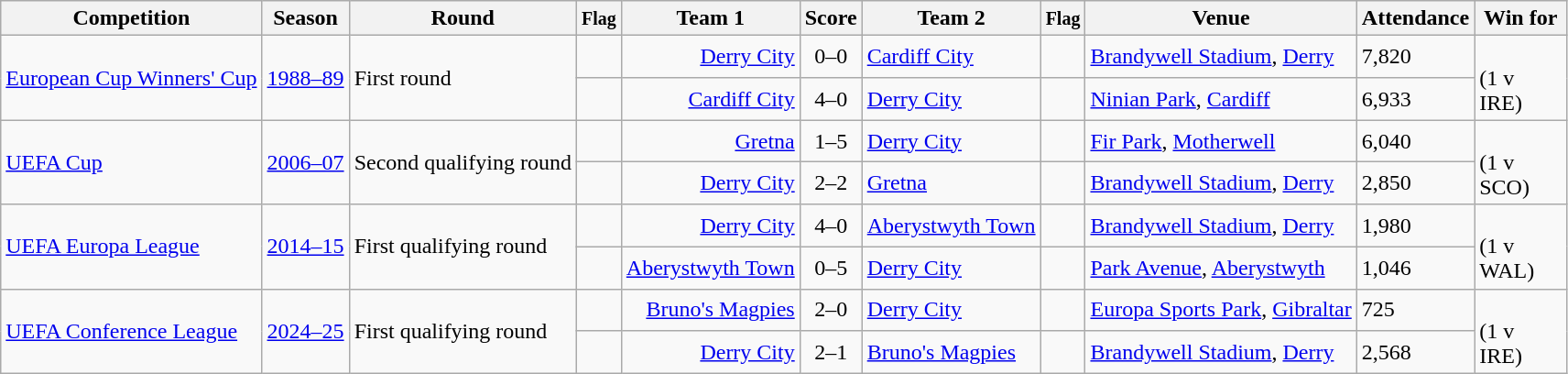<table class="wikitable sortable">
<tr>
<th>Competition</th>
<th>Season</th>
<th>Round</th>
<th align=center><small>Flag</small></th>
<th>Team 1</th>
<th>Score</th>
<th>Team 2</th>
<th align=center><small>Flag</small></th>
<th>Venue</th>
<th>Attendance</th>
<th width=60>Win for</th>
</tr>
<tr>
<td rowspan=2><a href='#'>European Cup Winners' Cup</a></td>
<td rowspan=2><a href='#'>1988–89</a></td>
<td rowspan=2>First round</td>
<td align=center></td>
<td align=right><a href='#'>Derry City</a></td>
<td style="text-align:center;">0–0</td>
<td><a href='#'>Cardiff City</a></td>
<td align=center></td>
<td><a href='#'>Brandywell Stadium</a>, <a href='#'>Derry</a></td>
<td align=left>7,820</td>
<td rowspan=2><br>(1 v IRE)</td>
</tr>
<tr>
<td align=center></td>
<td align=right><a href='#'>Cardiff City</a></td>
<td style="text-align:center;">4–0</td>
<td><a href='#'>Derry City</a></td>
<td align=center></td>
<td><a href='#'>Ninian Park</a>, <a href='#'>Cardiff</a></td>
<td align=left>6,933</td>
</tr>
<tr>
<td rowspan=2><a href='#'>UEFA Cup</a></td>
<td rowspan=2><a href='#'>2006–07</a></td>
<td rowspan=2>Second qualifying round</td>
<td align=center></td>
<td align=right><a href='#'>Gretna</a></td>
<td style="text-align:center;">1–5</td>
<td><a href='#'>Derry City</a></td>
<td align=center></td>
<td><a href='#'>Fir Park</a>, <a href='#'>Motherwell</a></td>
<td>6,040</td>
<td rowspan=2><br>(1 v SCO)</td>
</tr>
<tr>
<td align=center></td>
<td align=right><a href='#'>Derry City</a></td>
<td style="text-align:center;">2–2</td>
<td><a href='#'>Gretna</a></td>
<td align=center></td>
<td><a href='#'>Brandywell Stadium</a>, <a href='#'>Derry</a></td>
<td>2,850</td>
</tr>
<tr>
<td rowspan=2><a href='#'>UEFA Europa League</a></td>
<td rowspan=2><a href='#'>2014–15</a></td>
<td rowspan=2>First qualifying round</td>
<td align=center></td>
<td align=right><a href='#'>Derry City</a></td>
<td style="text-align:center;">4–0</td>
<td><a href='#'>Aberystwyth Town</a></td>
<td align=center></td>
<td><a href='#'>Brandywell Stadium</a>, <a href='#'>Derry</a></td>
<td align=left>1,980</td>
<td rowspan=2><br>(1 v WAL)</td>
</tr>
<tr>
<td align=center></td>
<td align=right><a href='#'>Aberystwyth Town</a></td>
<td style="text-align:center;">0–5</td>
<td><a href='#'>Derry City</a></td>
<td align=center></td>
<td><a href='#'>Park Avenue</a>, <a href='#'>Aberystwyth</a></td>
<td align=left>1,046</td>
</tr>
<tr>
<td rowspan=2><a href='#'>UEFA Conference League</a></td>
<td rowspan=2><a href='#'>2024–25</a></td>
<td rowspan=2>First qualifying round</td>
<td align=center></td>
<td align=right><a href='#'>Bruno's Magpies</a></td>
<td style="text-align:center;">2–0</td>
<td><a href='#'>Derry City</a></td>
<td align=center></td>
<td><a href='#'>Europa Sports Park</a>, <a href='#'>Gibraltar</a></td>
<td align=left>725</td>
<td rowspan=2><br>(1 v IRE)</td>
</tr>
<tr>
<td align=center></td>
<td align=right><a href='#'>Derry City</a></td>
<td style="text-align:center;">2–1 </td>
<td><a href='#'>Bruno's Magpies</a></td>
<td align=center></td>
<td><a href='#'>Brandywell Stadium</a>, <a href='#'>Derry</a></td>
<td align=left>2,568</td>
</tr>
</table>
